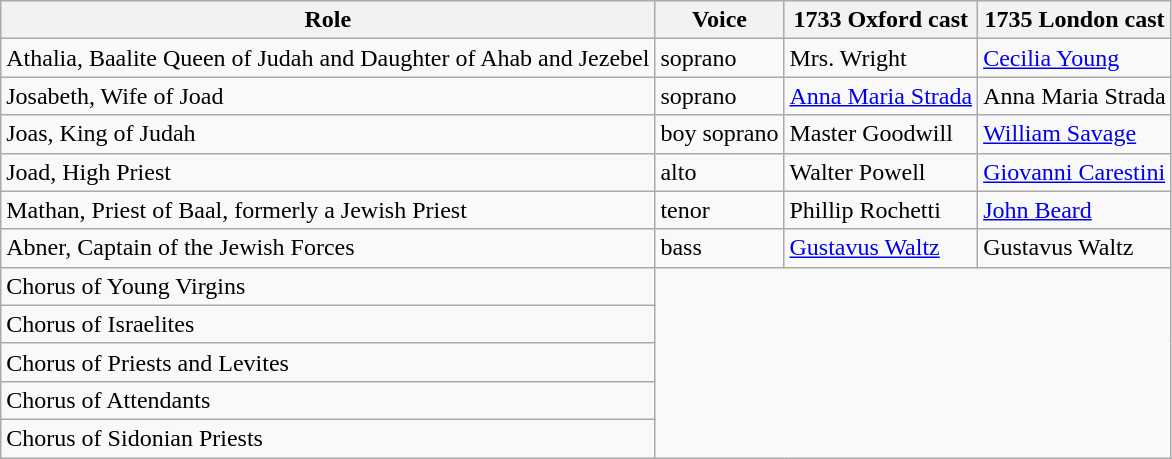<table class="wikitable">
<tr>
<th>Role</th>
<th>Voice</th>
<th>1733 Oxford cast</th>
<th>1735 London cast</th>
</tr>
<tr>
<td>Athalia, Baalite Queen of Judah and Daughter of Ahab and Jezebel</td>
<td>soprano</td>
<td>Mrs. Wright</td>
<td><a href='#'>Cecilia Young</a></td>
</tr>
<tr>
<td>Josabeth, Wife of Joad</td>
<td>soprano</td>
<td><a href='#'>Anna Maria Strada</a></td>
<td>Anna Maria Strada</td>
</tr>
<tr>
<td>Joas, King of Judah</td>
<td>boy soprano</td>
<td>Master Goodwill</td>
<td><a href='#'>William Savage</a></td>
</tr>
<tr>
<td>Joad, High Priest</td>
<td>alto</td>
<td>Walter Powell</td>
<td><a href='#'>Giovanni Carestini</a></td>
</tr>
<tr>
<td>Mathan, Priest of Baal, formerly a Jewish Priest</td>
<td>tenor</td>
<td>Phillip Rochetti</td>
<td><a href='#'>John Beard</a></td>
</tr>
<tr>
<td>Abner, Captain of the Jewish Forces</td>
<td>bass</td>
<td><a href='#'>Gustavus Waltz</a></td>
<td>Gustavus Waltz</td>
</tr>
<tr>
<td>Chorus of Young Virgins</td>
</tr>
<tr>
<td>Chorus of Israelites</td>
</tr>
<tr>
<td>Chorus of Priests and Levites</td>
</tr>
<tr>
<td>Chorus of Attendants</td>
</tr>
<tr>
<td>Chorus of Sidonian Priests</td>
</tr>
</table>
